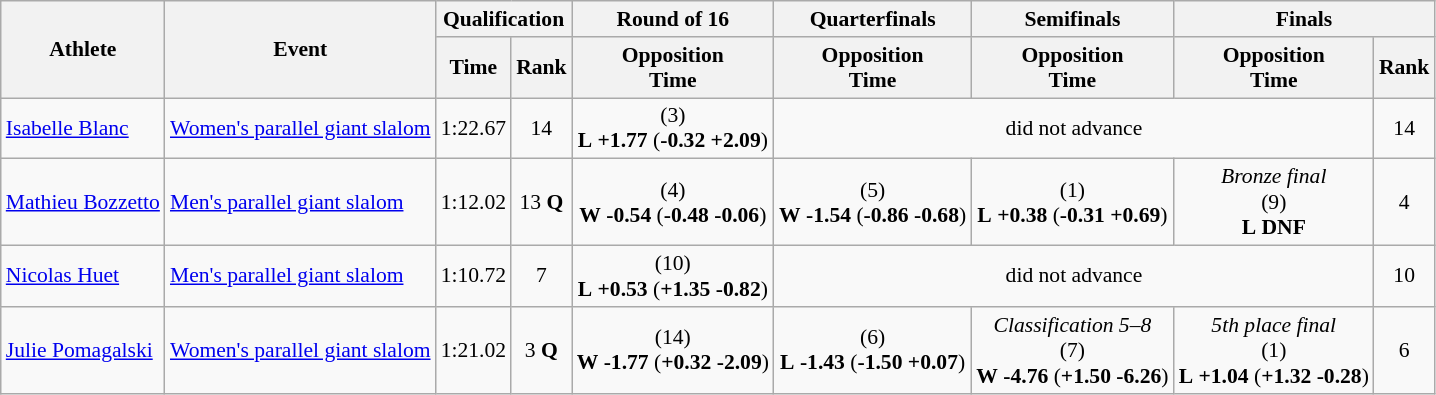<table class="wikitable" style="font-size:90%">
<tr>
<th rowspan="2">Athlete</th>
<th rowspan="2">Event</th>
<th colspan="2">Qualification</th>
<th>Round of 16</th>
<th>Quarterfinals</th>
<th>Semifinals</th>
<th colspan=2>Finals</th>
</tr>
<tr>
<th>Time</th>
<th>Rank</th>
<th>Opposition<br>Time</th>
<th>Opposition<br>Time</th>
<th>Opposition<br>Time</th>
<th>Opposition<br>Time</th>
<th>Rank</th>
</tr>
<tr>
<td><a href='#'>Isabelle Blanc</a></td>
<td><a href='#'>Women's parallel giant slalom</a></td>
<td align="center">1:22.67</td>
<td align="center">14</td>
<td align="center"> (3)<br><strong>L</strong> <strong>+1.77</strong> (<strong>-0.32</strong> <strong>+2.09</strong>)</td>
<td colspan=3 align="center">did not advance</td>
<td align="center">14</td>
</tr>
<tr>
<td><a href='#'>Mathieu Bozzetto</a></td>
<td><a href='#'>Men's parallel giant slalom</a></td>
<td align="center">1:12.02</td>
<td align="center">13 <strong>Q</strong></td>
<td align="center"> (4)<br><strong>W</strong> <strong>-0.54</strong> (<strong>-0.48</strong> <strong>-0.06</strong>)</td>
<td align="center"> (5)<br><strong>W</strong> <strong>-1.54</strong> (<strong>-0.86</strong> <strong>-0.68</strong>)</td>
<td align="center"> (1)<br><strong>L</strong> <strong>+0.38</strong> (<strong>-0.31</strong> <strong>+0.69</strong>)</td>
<td align="center"><em>Bronze final</em><br> (9)<br><strong>L</strong> <strong>DNF</strong></td>
<td align="center">4</td>
</tr>
<tr>
<td><a href='#'>Nicolas Huet</a></td>
<td><a href='#'>Men's parallel giant slalom</a></td>
<td align="center">1:10.72</td>
<td align="center">7</td>
<td align="center"> (10)<br><strong>L</strong> <strong>+0.53</strong> (<strong>+1.35</strong> <strong>-0.82</strong>)</td>
<td colspan=3 align="center">did not advance</td>
<td align="center">10</td>
</tr>
<tr>
<td><a href='#'>Julie Pomagalski</a></td>
<td><a href='#'>Women's parallel giant slalom</a></td>
<td align="center">1:21.02</td>
<td align="center">3 <strong>Q</strong></td>
<td align="center"> (14)<br><strong>W</strong> <strong>-1.77</strong> (<strong>+0.32</strong> <strong>-2.09</strong>)</td>
<td align="center"> (6)<br><strong>L</strong> <strong>-1.43</strong> (<strong>-1.50</strong> <strong>+0.07</strong>)</td>
<td align="center"><em>Classification 5–8</em><br> (7)<br><strong>W</strong> <strong>-4.76</strong> (<strong>+1.50</strong> <strong>-6.26</strong>)</td>
<td align="center"><em>5th place final</em><br> (1)<br><strong>L</strong> <strong>+1.04</strong> (<strong>+1.32</strong> <strong>-0.28</strong>)</td>
<td align="center">6</td>
</tr>
</table>
